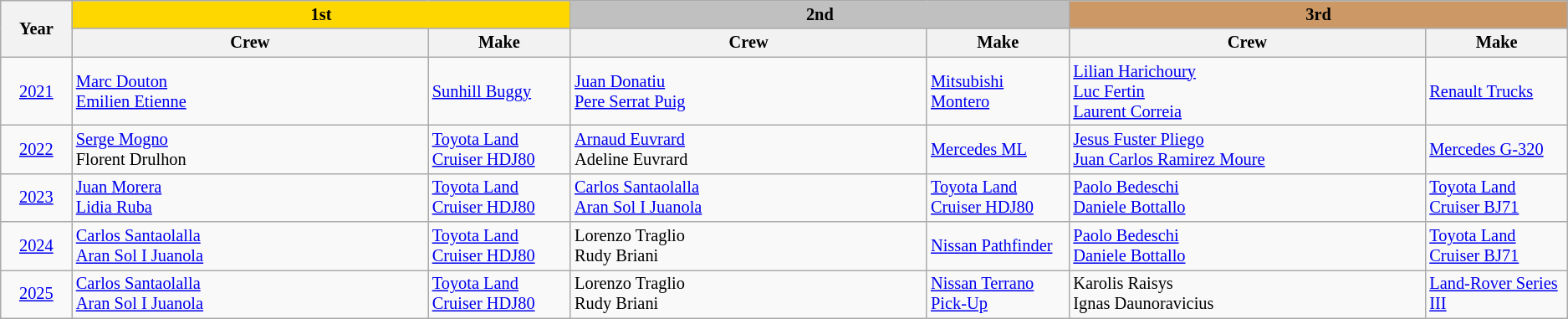<table class="wikitable" style="font-size:85%; text-align:left;">
<tr>
<th rowspan=2 width=4%>Year</th>
<th colspan=2 style="width:32%; background:gold">1st</th>
<th colspan=2 style="width:32%; background:silver">2nd</th>
<th colspan=2 style="width:32%; background:#cc9966">3rd</th>
</tr>
<tr>
<th width=20%>Crew</th>
<th width=8%>Make</th>
<th width=20%>Crew</th>
<th width=8%>Make</th>
<th width=20%>Crew</th>
<th width=8%>Make</th>
</tr>
<tr>
<td align=center><a href='#'>2021</a></td>
<td> <a href='#'>Marc Douton</a><br> <a href='#'>Emilien Etienne</a></td>
<td><a href='#'>Sunhill Buggy</a></td>
<td> <a href='#'>Juan Donatiu</a><br> <a href='#'>Pere Serrat Puig</a></td>
<td><a href='#'>Mitsubishi Montero</a></td>
<td> <a href='#'>Lilian Harichoury</a><br> <a href='#'>Luc Fertin</a><br> <a href='#'>Laurent Correia</a></td>
<td><a href='#'>Renault Trucks</a></td>
</tr>
<tr>
<td align=center><a href='#'>2022</a></td>
<td> <a href='#'>Serge Mogno</a><br> Florent Drulhon</td>
<td><a href='#'>Toyota Land Cruiser HDJ80</a></td>
<td> <a href='#'>Arnaud Euvrard</a><br> Adeline Euvrard</td>
<td><a href='#'>Mercedes ML</a></td>
<td> <a href='#'>Jesus Fuster Pliego</a><br> <a href='#'>Juan Carlos Ramirez Moure</a></td>
<td><a href='#'>Mercedes G-320</a></td>
</tr>
<tr>
<td align=center><a href='#'>2023</a></td>
<td> <a href='#'>Juan Morera</a><br> <a href='#'>Lidia Ruba</a></td>
<td><a href='#'>Toyota Land Cruiser HDJ80</a></td>
<td> <a href='#'>Carlos Santaolalla</a><br> <a href='#'>Aran Sol I Juanola</a></td>
<td><a href='#'>Toyota Land Cruiser HDJ80</a></td>
<td> <a href='#'>Paolo Bedeschi</a><br> <a href='#'>Daniele Bottallo</a></td>
<td><a href='#'>Toyota Land Cruiser BJ71</a></td>
</tr>
<tr>
<td align=center><a href='#'>2024</a></td>
<td> <a href='#'>Carlos Santaolalla</a><br> <a href='#'>Aran Sol I Juanola</a></td>
<td><a href='#'>Toyota Land Cruiser HDJ80</a></td>
<td> Lorenzo Traglio<br> Rudy Briani</td>
<td><a href='#'>Nissan Pathfinder</a></td>
<td> <a href='#'>Paolo Bedeschi</a><br> <a href='#'>Daniele Bottallo</a></td>
<td><a href='#'>Toyota Land Cruiser BJ71</a></td>
</tr>
<tr>
<td align=center><a href='#'>2025</a></td>
<td> <a href='#'>Carlos Santaolalla</a><br> <a href='#'>Aran Sol I Juanola</a></td>
<td><a href='#'>Toyota Land Cruiser HDJ80</a></td>
<td> Lorenzo Traglio<br> Rudy Briani</td>
<td><a href='#'>Nissan Terrano Pick-Up</a></td>
<td> Karolis Raisys<br> Ignas Daunoravicius</td>
<td><a href='#'>Land-Rover Series III</a></td>
</tr>
</table>
